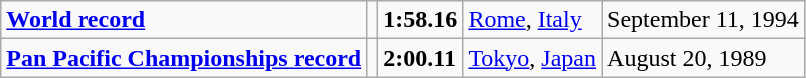<table class="wikitable">
<tr>
<td><strong><a href='#'>World record</a></strong></td>
<td></td>
<td><strong>1:58.16</strong></td>
<td><a href='#'>Rome</a>, <a href='#'>Italy</a></td>
<td>September 11, 1994</td>
</tr>
<tr>
<td><strong><a href='#'>Pan Pacific Championships record</a></strong></td>
<td></td>
<td><strong>2:00.11</strong></td>
<td><a href='#'>Tokyo</a>, <a href='#'>Japan</a></td>
<td>August 20, 1989</td>
</tr>
</table>
